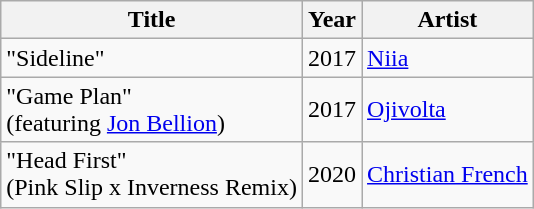<table class="wikitable">
<tr>
<th>Title</th>
<th>Year</th>
<th>Artist</th>
</tr>
<tr>
<td>"Sideline"</td>
<td>2017</td>
<td><a href='#'>Niia</a></td>
</tr>
<tr>
<td>"Game Plan"<br>(featuring <a href='#'>Jon Bellion</a>)</td>
<td>2017</td>
<td><a href='#'>Ojivolta</a></td>
</tr>
<tr>
<td>"Head First"<br>(Pink Slip x Inverness Remix)</td>
<td>2020</td>
<td><a href='#'>Christian French</a></td>
</tr>
</table>
